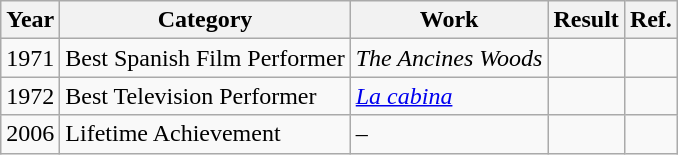<table class = "wikitable sortable">
<tr>
<th>Year</th>
<th>Category</th>
<th>Work</th>
<th>Result</th>
<th>Ref.</th>
</tr>
<tr>
<td>1971</td>
<td>Best Spanish Film Performer</td>
<td><em>The Ancines Woods</em></td>
<td></td>
<td></td>
</tr>
<tr>
<td>1972</td>
<td>Best Television Performer</td>
<td><em><a href='#'>La cabina</a></em></td>
<td></td>
<td></td>
</tr>
<tr>
<td>2006</td>
<td>Lifetime Achievement</td>
<td>–</td>
<td></td>
<td></td>
</tr>
</table>
